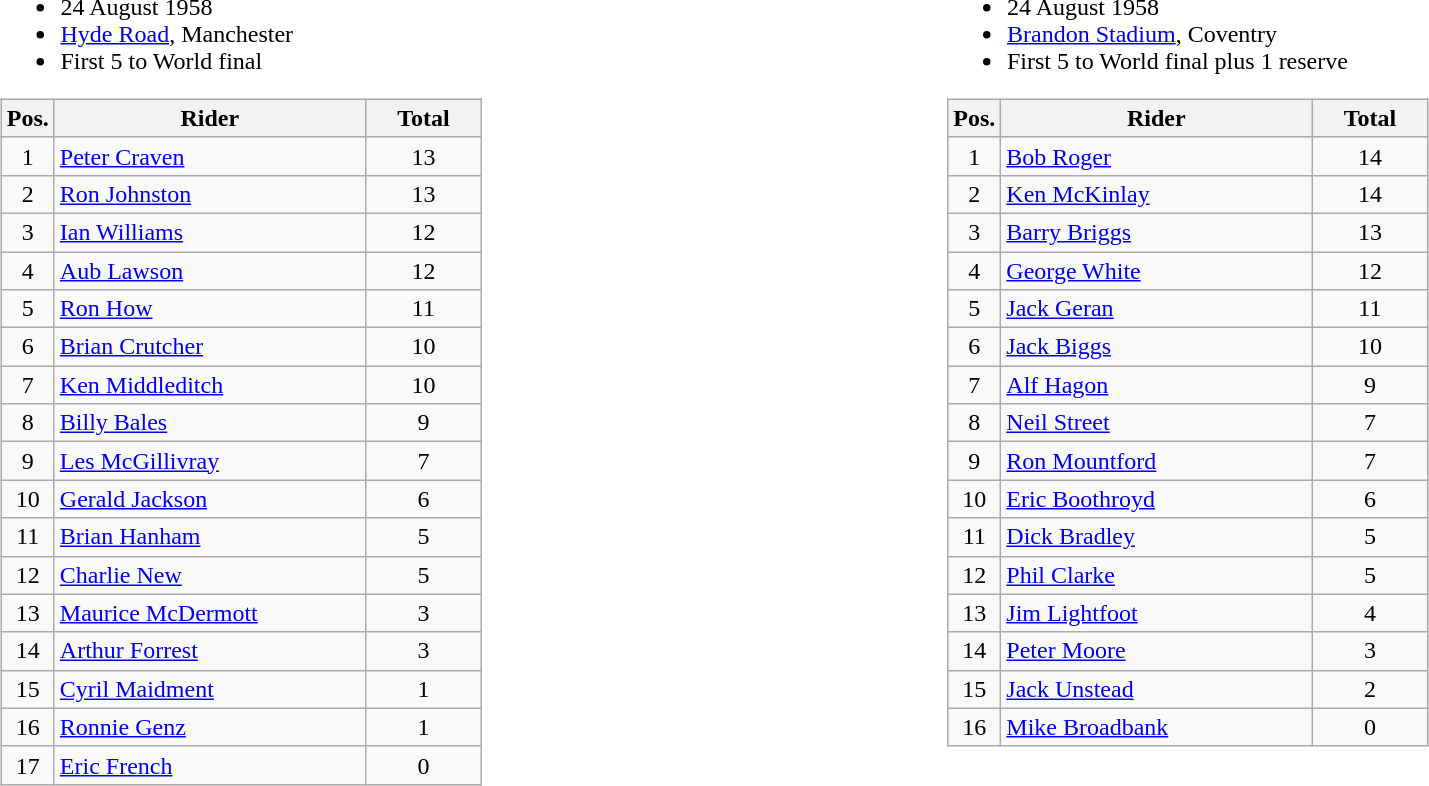<table width=100%>
<tr>
<td width=50% valign=top><br><ul><li>24 August 1958</li><li> <a href='#'>Hyde Road</a>, Manchester</li><li>First 5 to World final</li></ul><table class=wikitable>
<tr>
<th width=25px>Pos.</th>
<th style="width:200px;">Rider</th>
<th width=70px>Total</th>
</tr>
<tr align=center >
<td>1</td>
<td align=left> <a href='#'>Peter Craven</a></td>
<td>13</td>
</tr>
<tr align=center >
<td>2</td>
<td align=left> <a href='#'>Ron Johnston</a></td>
<td>13</td>
</tr>
<tr align=center >
<td>3</td>
<td align=left> <a href='#'>Ian Williams</a></td>
<td>12</td>
</tr>
<tr align=center >
<td>4</td>
<td align=left> <a href='#'>Aub Lawson</a></td>
<td>12</td>
</tr>
<tr align=center >
<td>5</td>
<td align=left> <a href='#'>Ron How</a></td>
<td>11</td>
</tr>
<tr align=center>
<td>6</td>
<td align=left> <a href='#'>Brian Crutcher</a></td>
<td>10</td>
</tr>
<tr align=center>
<td>7</td>
<td align=left> <a href='#'>Ken Middleditch</a></td>
<td>10</td>
</tr>
<tr align=center>
<td>8</td>
<td align=left> <a href='#'>Billy Bales</a></td>
<td>9</td>
</tr>
<tr align=center>
<td>9</td>
<td align=left> <a href='#'>Les McGillivray</a></td>
<td>7</td>
</tr>
<tr align=center>
<td>10</td>
<td align=left> <a href='#'>Gerald Jackson</a></td>
<td>6</td>
</tr>
<tr align=center>
<td>11</td>
<td align=left> <a href='#'>Brian Hanham</a></td>
<td>5</td>
</tr>
<tr align=center>
<td>12</td>
<td align=left> <a href='#'>Charlie New</a></td>
<td>5</td>
</tr>
<tr align=center>
<td>13</td>
<td align=left> <a href='#'>Maurice McDermott</a></td>
<td>3</td>
</tr>
<tr align=center>
<td>14</td>
<td align=left> <a href='#'>Arthur Forrest</a></td>
<td>3</td>
</tr>
<tr align=center>
<td>15</td>
<td align=left> <a href='#'>Cyril Maidment</a></td>
<td>1</td>
</tr>
<tr align=center>
<td>16</td>
<td align=left> <a href='#'>Ronnie Genz</a></td>
<td>1</td>
</tr>
<tr align=center>
<td>17</td>
<td align=left> <a href='#'>Eric French</a></td>
<td>0</td>
</tr>
</table>
</td>
<td width=50% valign=top><br><ul><li>24 August 1958</li><li> <a href='#'>Brandon Stadium</a>, Coventry</li><li>First 5 to World final plus 1 reserve</li></ul><table class=wikitable>
<tr>
<th width=25px>Pos.</th>
<th style="width:200px;">Rider</th>
<th width=70px>Total</th>
</tr>
<tr align=center >
<td>1</td>
<td align=left> <a href='#'>Bob Roger</a></td>
<td>14</td>
</tr>
<tr align=center >
<td>2</td>
<td align=left> <a href='#'>Ken McKinlay</a></td>
<td>14</td>
</tr>
<tr align=center >
<td>3</td>
<td align=left> <a href='#'>Barry Briggs</a></td>
<td>13</td>
</tr>
<tr align=center >
<td>4</td>
<td align=left> <a href='#'>George White</a></td>
<td>12</td>
</tr>
<tr align=center >
<td>5</td>
<td align=left> <a href='#'>Jack Geran</a></td>
<td>11</td>
</tr>
<tr align=center >
<td>6</td>
<td align=left> <a href='#'>Jack Biggs</a></td>
<td>10</td>
</tr>
<tr align=center>
<td>7</td>
<td align=left> <a href='#'>Alf Hagon</a></td>
<td>9</td>
</tr>
<tr align=center>
<td>8</td>
<td align=left> <a href='#'>Neil Street</a></td>
<td>7</td>
</tr>
<tr align=center>
<td>9</td>
<td align=left> <a href='#'>Ron Mountford</a></td>
<td>7</td>
</tr>
<tr align=center>
<td>10</td>
<td align=left> <a href='#'>Eric Boothroyd</a></td>
<td>6</td>
</tr>
<tr align=center>
<td>11</td>
<td align=left> <a href='#'>Dick Bradley</a></td>
<td>5</td>
</tr>
<tr align=center>
<td>12</td>
<td align=left> <a href='#'>Phil Clarke</a></td>
<td>5</td>
</tr>
<tr align=center>
<td>13</td>
<td align=left> <a href='#'>Jim Lightfoot</a></td>
<td>4</td>
</tr>
<tr align=center>
<td>14</td>
<td align=left> <a href='#'>Peter Moore</a></td>
<td>3</td>
</tr>
<tr align=center>
<td>15</td>
<td align=left> <a href='#'>Jack Unstead</a></td>
<td>2</td>
</tr>
<tr align=center>
<td>16</td>
<td align=left> <a href='#'>Mike Broadbank</a></td>
<td>0</td>
</tr>
</table>
</td>
</tr>
</table>
